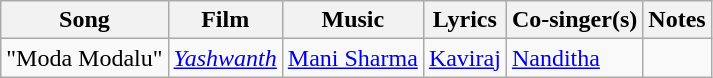<table class="wikitable sortable">
<tr>
<th>Song</th>
<th>Film</th>
<th>Music</th>
<th>Lyrics</th>
<th>Co-singer(s)</th>
<th>Notes</th>
</tr>
<tr>
<td>"Moda Modalu"</td>
<td><em><a href='#'>Yashwanth</a></em></td>
<td><a href='#'>Mani Sharma</a></td>
<td><a href='#'>Kaviraj</a></td>
<td><a href='#'>Nanditha</a></td>
<td></td>
</tr>
</table>
